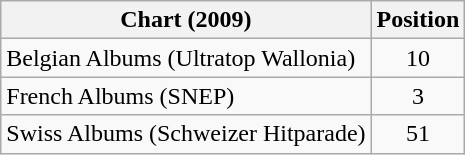<table class="wikitable sortable">
<tr>
<th>Chart (2009)</th>
<th>Position</th>
</tr>
<tr>
<td>Belgian Albums (Ultratop Wallonia)</td>
<td style="text-align:center;">10</td>
</tr>
<tr>
<td>French Albums (SNEP)</td>
<td style="text-align:center;">3</td>
</tr>
<tr>
<td>Swiss Albums (Schweizer Hitparade)</td>
<td style="text-align:center;">51</td>
</tr>
</table>
